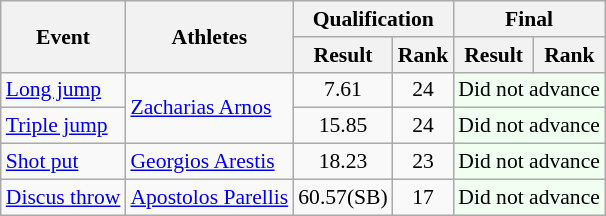<table class="wikitable" border="1" style="font-size:90%">
<tr>
<th rowspan=2>Event</th>
<th rowspan=2>Athletes</th>
<th colspan=2>Qualification</th>
<th colspan=2>Final</th>
</tr>
<tr>
<th>Result</th>
<th>Rank</th>
<th>Result</th>
<th>Rank</th>
</tr>
<tr>
<td><a href='#'>Long jump</a></td>
<td rowspan=2><a href='#'>Zacharias Arnos</a></td>
<td align=center>7.61</td>
<td align=center>24</td>
<td colspan=2 bgcolor=honeydew>Did not advance</td>
</tr>
<tr>
<td><a href='#'>Triple jump</a></td>
<td align=center>15.85</td>
<td align=center>24</td>
<td colspan=2 bgcolor=honeydew>Did not advance</td>
</tr>
<tr>
<td><a href='#'>Shot put</a></td>
<td><a href='#'>Georgios Arestis</a></td>
<td align=center>18.23</td>
<td align=center>23</td>
<td colspan=2 bgcolor=honeydew>Did not advance</td>
</tr>
<tr>
<td><a href='#'>Discus throw</a></td>
<td><a href='#'>Apostolos Parellis</a></td>
<td align=center>60.57(SB)</td>
<td align=center>17</td>
<td colspan=2 bgcolor=honeydew>Did not advance</td>
</tr>
</table>
